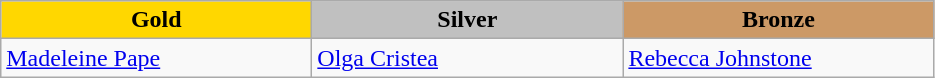<table class="wikitable" style="text-align:left">
<tr align="center">
<td width=200 bgcolor=gold><strong>Gold</strong></td>
<td width=200 bgcolor=silver><strong>Silver</strong></td>
<td width=200 bgcolor=CC9966><strong>Bronze</strong></td>
</tr>
<tr>
<td><a href='#'>Madeleine Pape</a><br><em></em></td>
<td><a href='#'>Olga Cristea</a><br><em></em></td>
<td><a href='#'>Rebecca Johnstone</a><br><em></em></td>
</tr>
</table>
